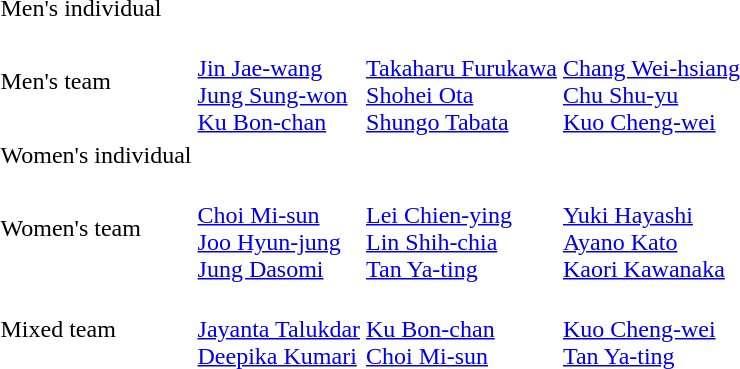<table>
<tr>
<td>Men's individual</td>
<td></td>
<td></td>
<td></td>
</tr>
<tr>
<td>Men's team</td>
<td><br><a href='#'>Jin Jae-wang</a><br><a href='#'>Jung Sung-won</a><br><a href='#'>Ku Bon-chan</a></td>
<td><br><a href='#'>Takaharu Furukawa</a><br><a href='#'>Shohei Ota</a><br><a href='#'>Shungo Tabata</a></td>
<td><br><a href='#'>Chang Wei-hsiang</a><br><a href='#'>Chu Shu-yu</a> <br><a href='#'>Kuo Cheng-wei</a></td>
</tr>
<tr>
<td>Women's individual</td>
<td></td>
<td></td>
<td></td>
</tr>
<tr>
<td>Women's team</td>
<td><br><a href='#'>Choi Mi-sun</a><br><a href='#'>Joo Hyun-jung</a><br><a href='#'>Jung Dasomi</a></td>
<td><br><a href='#'>Lei Chien-ying</a><br><a href='#'>Lin Shih-chia</a><br><a href='#'>Tan Ya-ting</a></td>
<td><br><a href='#'>Yuki Hayashi</a><br><a href='#'>Ayano Kato</a><br><a href='#'>Kaori Kawanaka</a></td>
</tr>
<tr>
<td>Mixed team</td>
<td><br><a href='#'>Jayanta Talukdar</a><br><a href='#'>Deepika Kumari</a></td>
<td><br><a href='#'>Ku Bon-chan</a><br><a href='#'>Choi Mi-sun</a></td>
<td><br><a href='#'>Kuo Cheng-wei</a><br><a href='#'>Tan Ya-ting</a></td>
</tr>
</table>
